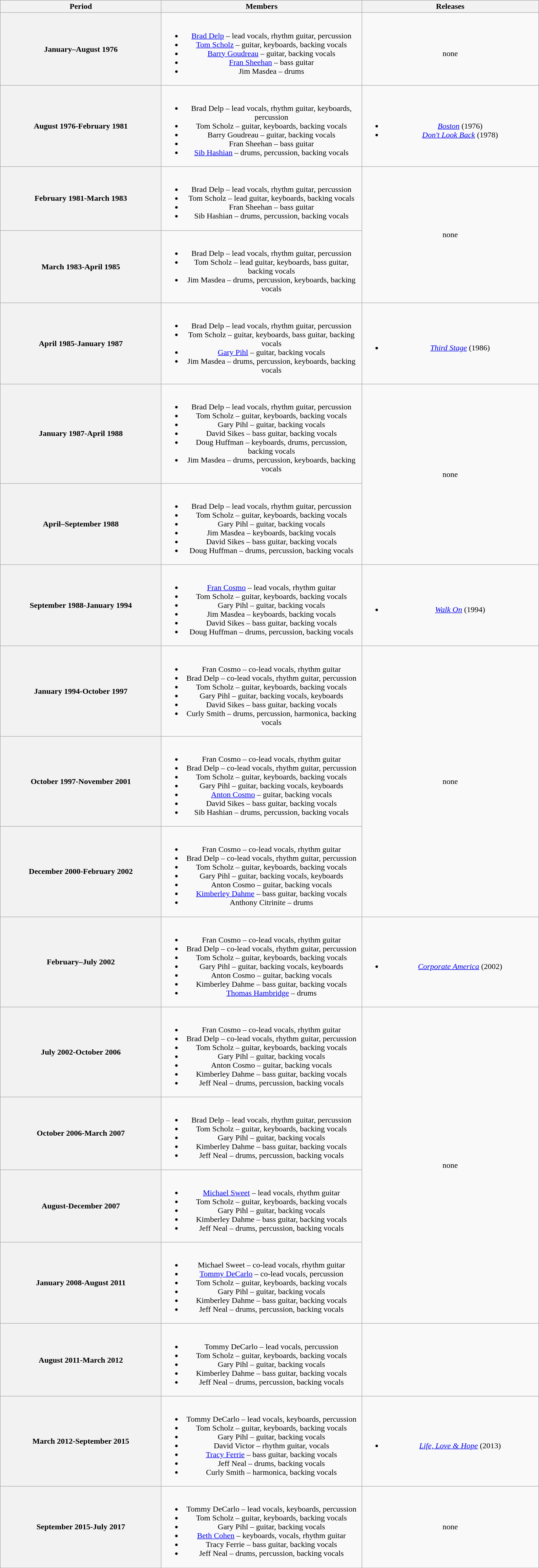<table class="wikitable plainrowheaders" style="text-align:center;">
<tr>
<th scope="col" style="width:20em;">Period</th>
<th scope="col" style="width:25em;">Members</th>
<th scope="col" style="width:22em;">Releases</th>
</tr>
<tr>
<th scope="col">January–August 1976</th>
<td><br><ul><li><a href='#'>Brad Delp</a> – lead vocals, rhythm guitar, percussion</li><li><a href='#'>Tom Scholz</a> – guitar, keyboards, backing vocals</li><li><a href='#'>Barry Goudreau</a> – guitar, backing vocals</li><li><a href='#'>Fran Sheehan</a> – bass guitar</li><li>Jim Masdea – drums</li></ul></td>
<td><br>none</td>
</tr>
<tr>
<th scope="col">August 1976-February 1981</th>
<td><br><ul><li>Brad Delp – lead vocals, rhythm guitar, keyboards, percussion</li><li>Tom Scholz – guitar, keyboards, backing vocals</li><li>Barry Goudreau – guitar, backing vocals</li><li>Fran Sheehan – bass guitar</li><li><a href='#'>Sib Hashian</a> – drums, percussion, backing vocals</li></ul></td>
<td><br><ul><li><em><a href='#'>Boston</a></em> (1976)</li><li><em><a href='#'>Don't Look Back</a></em> (1978)</li></ul></td>
</tr>
<tr>
<th scope="col">February 1981-March 1983</th>
<td><br><ul><li>Brad Delp – lead vocals, rhythm guitar, percussion</li><li>Tom Scholz – lead guitar, keyboards, backing vocals</li><li>Fran Sheehan – bass guitar</li><li>Sib Hashian – drums, percussion, backing vocals</li></ul></td>
<td rowspan="2">none</td>
</tr>
<tr>
<th scope="col">March 1983-April 1985</th>
<td><br><ul><li>Brad Delp – lead vocals, rhythm guitar, percussion</li><li>Tom Scholz – lead guitar, keyboards, bass guitar, backing vocals</li><li>Jim Masdea – drums, percussion, keyboards, backing vocals</li></ul></td>
</tr>
<tr>
<th scope="col">April 1985-January 1987</th>
<td><br><ul><li>Brad Delp – lead vocals, rhythm guitar, percussion</li><li>Tom Scholz – guitar, keyboards, bass guitar, backing vocals</li><li><a href='#'>Gary Pihl</a> – guitar, backing vocals</li><li>Jim Masdea – drums, percussion, keyboards, backing vocals</li></ul></td>
<td><br><ul><li><em><a href='#'>Third Stage</a></em> (1986)</li></ul></td>
</tr>
<tr>
<th scope="col">January 1987-April 1988</th>
<td><br><ul><li>Brad Delp – lead vocals, rhythm guitar, percussion</li><li>Tom Scholz – guitar, keyboards, backing vocals</li><li>Gary Pihl – guitar, backing vocals</li><li>David Sikes – bass guitar, backing vocals</li><li>Doug Huffman – keyboards, drums, percussion, backing vocals</li><li>Jim Masdea – drums, percussion, keyboards, backing vocals</li></ul></td>
<td rowspan="2">none</td>
</tr>
<tr>
<th scope="col">April–September 1988</th>
<td><br><ul><li>Brad Delp – lead vocals, rhythm guitar, percussion</li><li>Tom Scholz – guitar, keyboards, backing vocals</li><li>Gary Pihl – guitar, backing vocals</li><li>Jim Masdea – keyboards, backing vocals</li><li>David Sikes – bass guitar, backing vocals</li><li>Doug Huffman – drums, percussion, backing vocals</li></ul></td>
</tr>
<tr>
<th scope="col">September 1988-January 1994</th>
<td><br><ul><li><a href='#'>Fran Cosmo</a> – lead vocals, rhythm guitar</li><li>Tom Scholz – guitar, keyboards, backing vocals</li><li>Gary Pihl – guitar, backing vocals</li><li>Jim Masdea – keyboards, backing vocals</li><li>David Sikes – bass guitar, backing vocals</li><li>Doug Huffman – drums, percussion, backing vocals</li></ul></td>
<td><br><ul><li><em><a href='#'>Walk On</a></em> (1994)</li></ul></td>
</tr>
<tr>
<th scope="col">January 1994-October 1997</th>
<td><br><ul><li>Fran Cosmo – co-lead vocals, rhythm guitar</li><li>Brad Delp – co-lead vocals, rhythm guitar, percussion</li><li>Tom Scholz – guitar, keyboards, backing vocals</li><li>Gary Pihl – guitar, backing vocals, keyboards</li><li>David Sikes – bass guitar, backing vocals</li><li>Curly Smith – drums, percussion, harmonica, backing vocals</li></ul></td>
<td rowspan="3">none</td>
</tr>
<tr>
<th scope="col">October 1997-November 2001</th>
<td><br><ul><li>Fran Cosmo – co-lead vocals, rhythm guitar</li><li>Brad Delp – co-lead vocals, rhythm guitar, percussion</li><li>Tom Scholz – guitar, keyboards, backing vocals</li><li>Gary Pihl – guitar, backing vocals, keyboards</li><li><a href='#'>Anton Cosmo</a> – guitar, backing vocals</li><li>David Sikes – bass guitar, backing vocals</li><li>Sib Hashian – drums, percussion, backing vocals</li></ul></td>
</tr>
<tr>
<th scope="col">December 2000-February 2002</th>
<td><br><ul><li>Fran Cosmo – co-lead vocals, rhythm guitar</li><li>Brad Delp – co-lead vocals, rhythm guitar, percussion</li><li>Tom Scholz – guitar, keyboards, backing vocals</li><li>Gary Pihl – guitar, backing vocals, keyboards</li><li>Anton Cosmo – guitar, backing vocals</li><li><a href='#'>Kimberley Dahme</a> – bass guitar, backing vocals</li><li>Anthony Citrinite – drums</li></ul></td>
</tr>
<tr>
<th scope="col">February–July 2002</th>
<td><br><ul><li>Fran Cosmo – co-lead vocals, rhythm guitar</li><li>Brad Delp – co-lead vocals, rhythm guitar, percussion</li><li>Tom Scholz – guitar, keyboards, backing vocals</li><li>Gary Pihl – guitar, backing vocals, keyboards</li><li>Anton Cosmo – guitar, backing vocals</li><li>Kimberley Dahme – bass guitar, backing vocals</li><li><a href='#'>Thomas Hambridge</a> – drums</li></ul></td>
<td><br><ul><li><em><a href='#'>Corporate America</a></em> (2002)</li></ul></td>
</tr>
<tr>
<th scope="col">July 2002-October 2006</th>
<td><br><ul><li>Fran Cosmo – co-lead vocals, rhythm guitar</li><li>Brad Delp – co-lead vocals, rhythm guitar, percussion</li><li>Tom Scholz – guitar, keyboards, backing vocals</li><li>Gary Pihl – guitar, backing vocals</li><li>Anton Cosmo – guitar, backing vocals</li><li>Kimberley Dahme – bass guitar, backing vocals</li><li>Jeff Neal – drums, percussion, backing vocals</li></ul></td>
<td rowspan="4">none</td>
</tr>
<tr>
<th scope="col">October 2006-March 2007</th>
<td><br><ul><li>Brad Delp – lead vocals, rhythm guitar, percussion</li><li>Tom Scholz – guitar, keyboards, backing vocals</li><li>Gary Pihl – guitar, backing vocals</li><li>Kimberley Dahme – bass guitar, backing vocals</li><li>Jeff Neal – drums, percussion, backing vocals</li></ul></td>
</tr>
<tr>
<th>August-December 2007</th>
<td><br><ul><li><a href='#'>Michael Sweet</a> – lead vocals, rhythm guitar</li><li>Tom Scholz – guitar, keyboards, backing vocals</li><li>Gary Pihl – guitar, backing vocals</li><li>Kimberley Dahme – bass guitar, backing vocals</li><li>Jeff Neal – drums, percussion, backing vocals</li></ul></td>
</tr>
<tr>
<th scope="col">January 2008-August 2011</th>
<td><br><ul><li>Michael Sweet – co-lead vocals, rhythm guitar</li><li><a href='#'>Tommy DeCarlo</a> – co-lead vocals, percussion</li><li>Tom Scholz – guitar, keyboards, backing vocals</li><li>Gary Pihl – guitar, backing vocals</li><li>Kimberley Dahme – bass guitar, backing vocals</li><li>Jeff Neal – drums, percussion, backing vocals</li></ul></td>
</tr>
<tr>
<th>August 2011-March 2012</th>
<td><br><ul><li>Tommy DeCarlo – lead vocals, percussion</li><li>Tom Scholz – guitar, keyboards, backing vocals</li><li>Gary Pihl – guitar, backing vocals</li><li>Kimberley Dahme – bass guitar, backing vocals</li><li>Jeff Neal – drums, percussion, backing vocals</li></ul></td>
<td></td>
</tr>
<tr>
<th scope="col">March 2012-September 2015</th>
<td><br><ul><li>Tommy DeCarlo – lead vocals, keyboards, percussion</li><li>Tom Scholz – guitar, keyboards, backing vocals</li><li>Gary Pihl – guitar, backing vocals</li><li>David Victor – rhythm guitar, vocals</li><li><a href='#'>Tracy Ferrie</a> – bass guitar, backing vocals</li><li>Jeff Neal – drums, backing vocals</li><li>Curly Smith – harmonica, backing vocals</li></ul></td>
<td><br><ul><li><em><a href='#'>Life, Love & Hope</a></em> (2013)</li></ul></td>
</tr>
<tr>
<th scope="col">September 2015-July 2017</th>
<td><br><ul><li>Tommy DeCarlo – lead vocals, keyboards, percussion</li><li>Tom Scholz – guitar, keyboards, backing vocals</li><li>Gary Pihl – guitar, backing vocals</li><li><a href='#'>Beth Cohen</a> – keyboards, vocals, rhythm guitar</li><li>Tracy Ferrie – bass guitar, backing vocals</li><li>Jeff Neal – drums, percussion, backing vocals</li></ul></td>
<td>none</td>
</tr>
</table>
